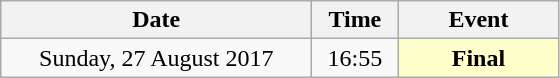<table class="wikitable" style="text-align:center;">
<tr>
<th width="200">Date</th>
<th width="50">Time</th>
<th width="100">Event</th>
</tr>
<tr>
<td>Sunday, 27 August 2017</td>
<td>16:55</td>
<td bgcolor="ffffcc"><strong>Final</strong></td>
</tr>
</table>
